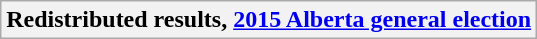<table class="wikitable">
<tr>
<th colspan="5" align=center>Redistributed results, <a href='#'>2015 Alberta general election</a><br>


</th>
</tr>
</table>
